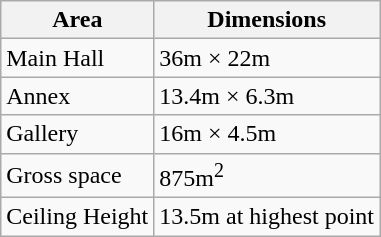<table class="wikitable">
<tr>
<th>Area</th>
<th>Dimensions</th>
</tr>
<tr>
<td>Main Hall</td>
<td>36m × 22m</td>
</tr>
<tr>
<td>Annex</td>
<td>13.4m × 6.3m</td>
</tr>
<tr>
<td>Gallery</td>
<td>16m × 4.5m</td>
</tr>
<tr>
<td>Gross space</td>
<td>875m<sup>2</sup></td>
</tr>
<tr>
<td>Ceiling Height</td>
<td>13.5m at highest point</td>
</tr>
</table>
